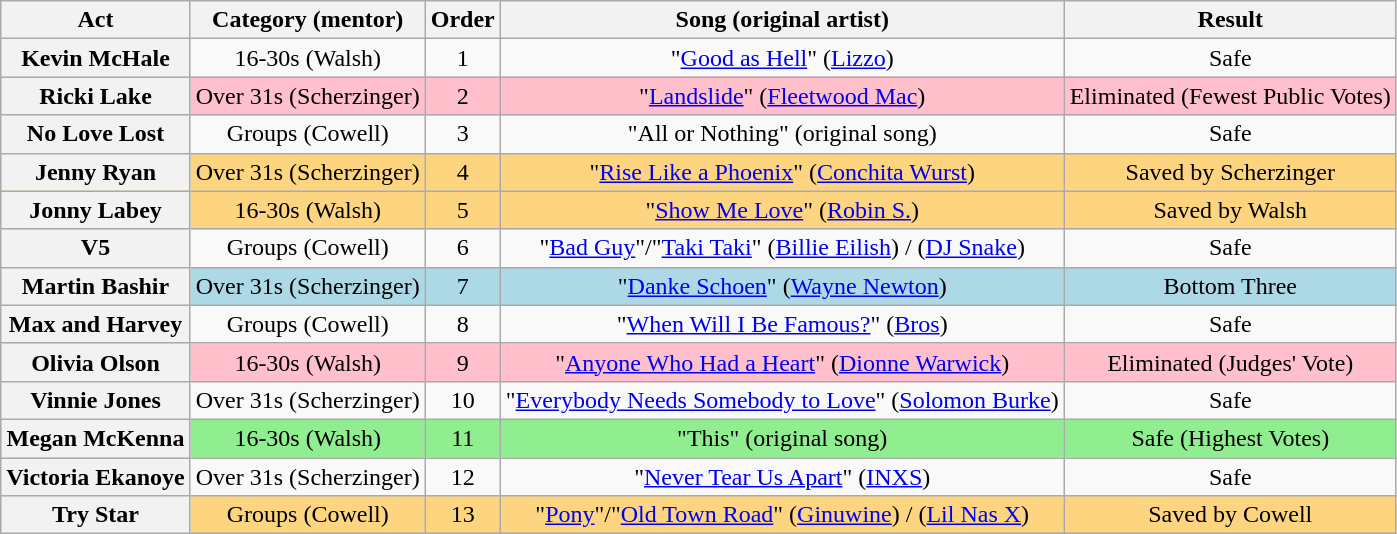<table class="wikitable plainrowheaders" style="text-align:center;">
<tr>
<th scope="col">Act</th>
<th scope="col">Category (mentor)</th>
<th scope="col">Order</th>
<th scope="col">Song (original artist)</th>
<th scope="col">Result</th>
</tr>
<tr>
<th scope="row">Kevin McHale</th>
<td>16-30s (Walsh)</td>
<td>1</td>
<td>"<a href='#'>Good as Hell</a>" (<a href='#'>Lizzo</a>)</td>
<td>Safe</td>
</tr>
<tr style="background:pink;">
<th scope="row">Ricki Lake</th>
<td>Over 31s (Scherzinger)</td>
<td>2</td>
<td>"<a href='#'>Landslide</a>" (<a href='#'>Fleetwood Mac</a>)</td>
<td>Eliminated (Fewest Public Votes)</td>
</tr>
<tr>
<th scope="row">No Love Lost</th>
<td>Groups (Cowell)</td>
<td>3</td>
<td>"All or Nothing" (original song)</td>
<td>Safe</td>
</tr>
<tr style="background:#fdd581;">
<th scope="row">Jenny Ryan</th>
<td>Over 31s (Scherzinger)</td>
<td>4</td>
<td>"<a href='#'>Rise Like a Phoenix</a>" (<a href='#'>Conchita Wurst</a>)</td>
<td>Saved by Scherzinger</td>
</tr>
<tr style="background:#fdd581;">
<th scope="row">Jonny Labey</th>
<td>16-30s (Walsh)</td>
<td>5</td>
<td>"<a href='#'>Show Me Love</a>" (<a href='#'>Robin S.</a>)</td>
<td>Saved by Walsh</td>
</tr>
<tr>
<th scope="row">V5</th>
<td>Groups (Cowell)</td>
<td>6</td>
<td>"<a href='#'>Bad Guy</a>"/"<a href='#'>Taki Taki</a>" (<a href='#'>Billie Eilish</a>) / (<a href='#'>DJ Snake</a>)</td>
<td>Safe</td>
</tr>
<tr style="background:lightblue;">
<th scope="row">Martin Bashir</th>
<td>Over 31s (Scherzinger)</td>
<td>7</td>
<td>"<a href='#'>Danke Schoen</a>" (<a href='#'>Wayne Newton</a>)</td>
<td>Bottom Three</td>
</tr>
<tr>
<th scope="row">Max and Harvey</th>
<td>Groups (Cowell)</td>
<td>8</td>
<td>"<a href='#'>When Will I Be Famous?</a>" (<a href='#'>Bros</a>)</td>
<td>Safe</td>
</tr>
<tr style="background:pink;">
<th scope="row">Olivia Olson</th>
<td>16-30s (Walsh)</td>
<td>9</td>
<td>"<a href='#'>Anyone Who Had a Heart</a>" (<a href='#'>Dionne Warwick</a>)</td>
<td>Eliminated (Judges' Vote)</td>
</tr>
<tr>
<th scope="row">Vinnie Jones</th>
<td>Over 31s (Scherzinger)</td>
<td>10</td>
<td>"<a href='#'>Everybody Needs Somebody to Love</a>" (<a href='#'>Solomon Burke</a>)</td>
<td>Safe</td>
</tr>
<tr style="background:lightgreen;">
<th scope="row">Megan McKenna</th>
<td>16-30s (Walsh)</td>
<td>11</td>
<td>"This" (original song)</td>
<td>Safe (Highest Votes)</td>
</tr>
<tr>
<th scope="row">Victoria Ekanoye</th>
<td>Over 31s (Scherzinger)</td>
<td>12</td>
<td>"<a href='#'>Never Tear Us Apart</a>" (<a href='#'>INXS</a>)</td>
<td>Safe</td>
</tr>
<tr style="background:#fdd581;">
<th scope="row">Try Star</th>
<td>Groups (Cowell)</td>
<td>13</td>
<td>"<a href='#'>Pony</a>"/"<a href='#'>Old Town Road</a>" (<a href='#'>Ginuwine</a>) / (<a href='#'>Lil Nas X</a>)</td>
<td>Saved by Cowell</td>
</tr>
</table>
